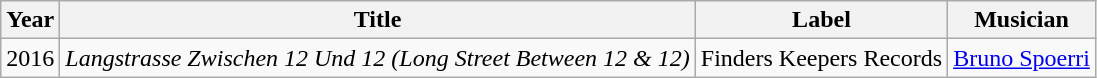<table class="wikitable sortable">
<tr>
<th>Year</th>
<th>Title</th>
<th>Label</th>
<th>Musician</th>
</tr>
<tr>
<td>2016</td>
<td><em>Langstrasse Zwischen 12 Und 12 (Long Street Between 12 & 12) </em></td>
<td>Finders Keepers Records</td>
<td><a href='#'>Bruno Spoerri</a></td>
</tr>
</table>
